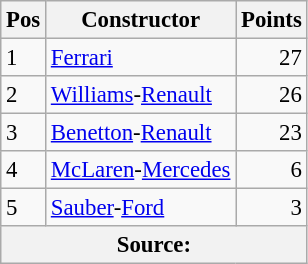<table class="wikitable" style="font-size: 95%;">
<tr>
<th>Pos</th>
<th>Constructor</th>
<th>Points</th>
</tr>
<tr>
<td>1</td>
<td> <a href='#'>Ferrari</a></td>
<td align="right">27</td>
</tr>
<tr>
<td>2</td>
<td> <a href='#'>Williams</a>-<a href='#'>Renault</a></td>
<td align="right">26</td>
</tr>
<tr>
<td>3</td>
<td> <a href='#'>Benetton</a>-<a href='#'>Renault</a></td>
<td align="right">23</td>
</tr>
<tr>
<td>4</td>
<td> <a href='#'>McLaren</a>-<a href='#'>Mercedes</a></td>
<td align="right">6</td>
</tr>
<tr>
<td>5</td>
<td> <a href='#'>Sauber</a>-<a href='#'>Ford</a></td>
<td align="right">3</td>
</tr>
<tr>
<th colspan=4>Source: </th>
</tr>
</table>
